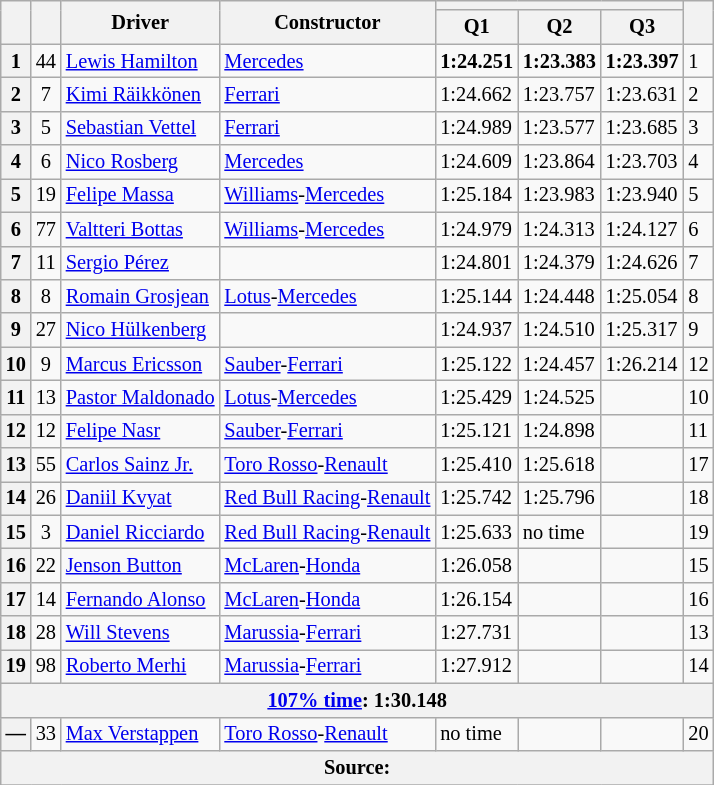<table class="wikitable sortable" style="font-size: 85%;">
<tr>
<th rowspan="2"></th>
<th rowspan="2"></th>
<th rowspan="2">Driver</th>
<th rowspan="2">Constructor</th>
<th colspan="3"></th>
<th rowspan="2"></th>
</tr>
<tr>
<th>Q1</th>
<th>Q2</th>
<th>Q3</th>
</tr>
<tr>
<th>1</th>
<td style="text-align:center">44</td>
<td> <a href='#'>Lewis Hamilton</a></td>
<td><a href='#'>Mercedes</a></td>
<td><strong>1:24.251</strong></td>
<td><strong>1:23.383</strong></td>
<td><strong>1:23.397</strong></td>
<td>1</td>
</tr>
<tr>
<th>2</th>
<td style="text-align:center">7</td>
<td> <a href='#'>Kimi Räikkönen</a></td>
<td><a href='#'>Ferrari</a></td>
<td>1:24.662</td>
<td>1:23.757</td>
<td>1:23.631</td>
<td>2</td>
</tr>
<tr>
<th>3</th>
<td style="text-align:center">5</td>
<td> <a href='#'>Sebastian Vettel</a></td>
<td><a href='#'>Ferrari</a></td>
<td>1:24.989</td>
<td>1:23.577</td>
<td>1:23.685</td>
<td>3</td>
</tr>
<tr>
<th>4</th>
<td style="text-align:center">6</td>
<td> <a href='#'>Nico Rosberg</a></td>
<td><a href='#'>Mercedes</a></td>
<td>1:24.609</td>
<td>1:23.864</td>
<td>1:23.703</td>
<td>4</td>
</tr>
<tr>
<th>5</th>
<td style="text-align:center">19</td>
<td> <a href='#'>Felipe Massa</a></td>
<td><a href='#'>Williams</a>-<a href='#'>Mercedes</a></td>
<td>1:25.184</td>
<td>1:23.983</td>
<td>1:23.940</td>
<td>5</td>
</tr>
<tr>
<th>6</th>
<td style="text-align:center">77</td>
<td> <a href='#'>Valtteri Bottas</a></td>
<td><a href='#'>Williams</a>-<a href='#'>Mercedes</a></td>
<td>1:24.979</td>
<td>1:24.313</td>
<td>1:24.127</td>
<td>6</td>
</tr>
<tr>
<th>7</th>
<td style="text-align:center">11</td>
<td> <a href='#'>Sergio Pérez</a></td>
<td></td>
<td>1:24.801</td>
<td>1:24.379</td>
<td>1:24.626</td>
<td>7</td>
</tr>
<tr>
<th>8</th>
<td style="text-align:center">8</td>
<td> <a href='#'>Romain Grosjean</a></td>
<td><a href='#'>Lotus</a>-<a href='#'>Mercedes</a></td>
<td>1:25.144</td>
<td>1:24.448</td>
<td>1:25.054</td>
<td>8</td>
</tr>
<tr>
<th>9</th>
<td style="text-align:center">27</td>
<td> <a href='#'>Nico Hülkenberg</a></td>
<td></td>
<td>1:24.937</td>
<td>1:24.510</td>
<td>1:25.317</td>
<td>9</td>
</tr>
<tr>
<th>10</th>
<td style="text-align:center">9</td>
<td> <a href='#'>Marcus Ericsson</a></td>
<td><a href='#'>Sauber</a>-<a href='#'>Ferrari</a></td>
<td>1:25.122</td>
<td>1:24.457</td>
<td>1:26.214</td>
<td>12</td>
</tr>
<tr>
<th>11</th>
<td style="text-align:center">13</td>
<td> <a href='#'>Pastor Maldonado</a></td>
<td><a href='#'>Lotus</a>-<a href='#'>Mercedes</a></td>
<td>1:25.429</td>
<td>1:24.525</td>
<td></td>
<td>10</td>
</tr>
<tr>
<th>12</th>
<td style="text-align:center">12</td>
<td> <a href='#'>Felipe Nasr</a></td>
<td><a href='#'>Sauber</a>-<a href='#'>Ferrari</a></td>
<td>1:25.121</td>
<td>1:24.898</td>
<td></td>
<td>11</td>
</tr>
<tr>
<th>13</th>
<td style="text-align:center">55</td>
<td> <a href='#'>Carlos Sainz Jr.</a></td>
<td><a href='#'>Toro Rosso</a>-<a href='#'>Renault</a></td>
<td>1:25.410</td>
<td>1:25.618</td>
<td></td>
<td>17</td>
</tr>
<tr>
<th>14</th>
<td style="text-align:center">26</td>
<td> <a href='#'>Daniil Kvyat</a></td>
<td><a href='#'>Red Bull Racing</a>-<a href='#'>Renault</a></td>
<td>1:25.742</td>
<td>1:25.796</td>
<td></td>
<td>18</td>
</tr>
<tr>
<th>15</th>
<td style="text-align:center">3</td>
<td> <a href='#'>Daniel Ricciardo</a></td>
<td><a href='#'>Red Bull Racing</a>-<a href='#'>Renault</a></td>
<td>1:25.633</td>
<td>no time</td>
<td></td>
<td>19</td>
</tr>
<tr>
<th>16</th>
<td style="text-align:center">22</td>
<td> <a href='#'>Jenson Button</a></td>
<td><a href='#'>McLaren</a>-<a href='#'>Honda</a></td>
<td>1:26.058</td>
<td></td>
<td></td>
<td>15</td>
</tr>
<tr>
<th>17</th>
<td align="center">14</td>
<td> <a href='#'>Fernando Alonso</a></td>
<td><a href='#'>McLaren</a>-<a href='#'>Honda</a></td>
<td>1:26.154</td>
<td></td>
<td></td>
<td>16</td>
</tr>
<tr>
<th>18</th>
<td style="text-align:center">28</td>
<td> <a href='#'>Will Stevens</a></td>
<td><a href='#'>Marussia</a>-<a href='#'>Ferrari</a></td>
<td>1:27.731</td>
<td></td>
<td></td>
<td>13</td>
</tr>
<tr>
<th>19</th>
<td style="text-align:center">98</td>
<td> <a href='#'>Roberto Merhi</a></td>
<td><a href='#'>Marussia</a>-<a href='#'>Ferrari</a></td>
<td>1:27.912</td>
<td></td>
<td></td>
<td>14</td>
</tr>
<tr>
<th colspan=8><a href='#'>107% time</a>: 1:30.148</th>
</tr>
<tr>
<th>—</th>
<td style="text-align:center">33</td>
<td> <a href='#'>Max Verstappen</a></td>
<td><a href='#'>Toro Rosso</a>-<a href='#'>Renault</a></td>
<td>no time</td>
<td></td>
<td></td>
<td>20</td>
</tr>
<tr>
<th colspan=8>Source:</th>
</tr>
<tr>
</tr>
</table>
